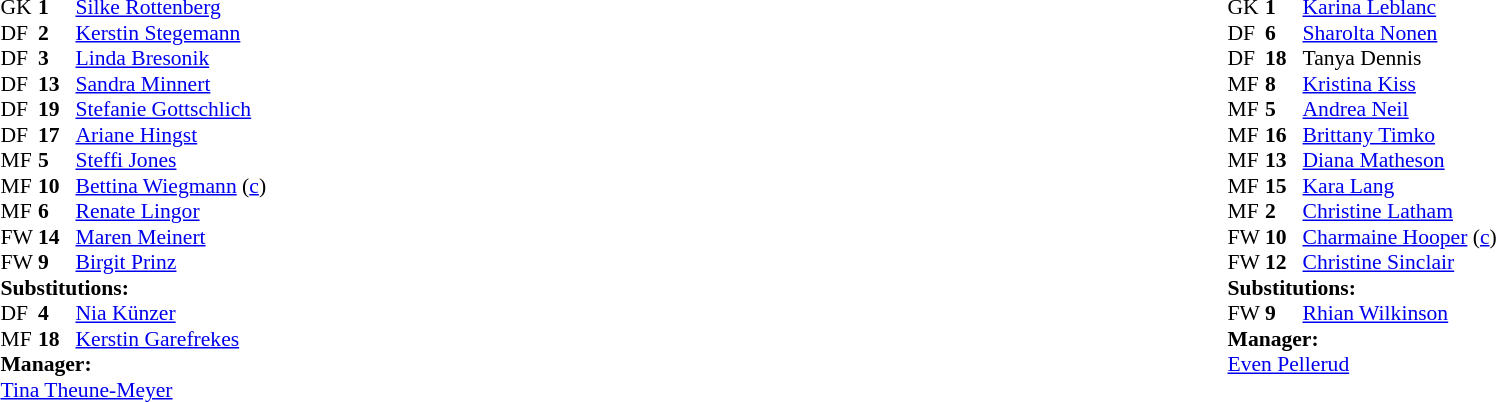<table width="100%">
<tr>
<td valign="top" width="40%"><br><table style="font-size:90%" cellspacing="0" cellpadding="0">
<tr>
<th width=25></th>
<th width=25></th>
</tr>
<tr>
<td>GK</td>
<td><strong>1</strong></td>
<td><a href='#'>Silke Rottenberg</a></td>
</tr>
<tr>
<td>DF</td>
<td><strong>2</strong></td>
<td><a href='#'>Kerstin Stegemann</a></td>
</tr>
<tr>
<td>DF</td>
<td><strong>3</strong></td>
<td><a href='#'>Linda Bresonik</a></td>
<td></td>
</tr>
<tr>
<td>DF</td>
<td><strong>13</strong></td>
<td><a href='#'>Sandra Minnert</a></td>
</tr>
<tr>
<td>DF</td>
<td><strong>19</strong></td>
<td><a href='#'>Stefanie Gottschlich</a></td>
</tr>
<tr>
<td>DF</td>
<td><strong>17</strong></td>
<td><a href='#'>Ariane Hingst</a></td>
<td></td>
<td></td>
</tr>
<tr>
<td>MF</td>
<td><strong>5</strong></td>
<td><a href='#'>Steffi Jones</a></td>
</tr>
<tr>
<td>MF</td>
<td><strong>10</strong></td>
<td><a href='#'>Bettina Wiegmann</a> (<a href='#'>c</a>)</td>
</tr>
<tr>
<td>MF</td>
<td><strong>6</strong></td>
<td><a href='#'>Renate Lingor</a></td>
<td></td>
<td></td>
</tr>
<tr>
<td>FW</td>
<td><strong>14</strong></td>
<td><a href='#'>Maren Meinert</a></td>
<td></td>
</tr>
<tr>
<td>FW</td>
<td><strong>9</strong></td>
<td><a href='#'>Birgit Prinz</a></td>
</tr>
<tr>
<td colspan=3><strong>Substitutions:</strong></td>
</tr>
<tr>
<td>DF</td>
<td><strong>4</strong></td>
<td><a href='#'>Nia Künzer</a></td>
<td></td>
<td></td>
</tr>
<tr>
<td>MF</td>
<td><strong>18</strong></td>
<td><a href='#'>Kerstin Garefrekes</a></td>
<td></td>
<td></td>
</tr>
<tr>
<td colspan=3><strong>Manager:</strong></td>
</tr>
<tr>
<td colspan=3><a href='#'>Tina Theune-Meyer</a></td>
</tr>
</table>
</td>
<td valign="top" width="50%"><br><table style="font-size: 90%" cellspacing="0" cellpadding="0" align="center">
<tr>
<th width=25></th>
<th width=25></th>
</tr>
<tr>
<td>GK</td>
<td><strong>1</strong></td>
<td><a href='#'>Karina Leblanc</a></td>
<td></td>
</tr>
<tr>
<td>DF</td>
<td><strong>6</strong></td>
<td><a href='#'>Sharolta Nonen</a></td>
</tr>
<tr>
<td>DF</td>
<td><strong>18</strong></td>
<td>Tanya Dennis</td>
</tr>
<tr>
<td>MF</td>
<td><strong>8</strong></td>
<td><a href='#'>Kristina Kiss</a></td>
</tr>
<tr>
<td>MF</td>
<td><strong>5</strong></td>
<td><a href='#'>Andrea Neil</a></td>
</tr>
<tr>
<td>MF</td>
<td><strong>16</strong></td>
<td><a href='#'>Brittany Timko</a></td>
</tr>
<tr>
<td>MF</td>
<td><strong>13</strong></td>
<td><a href='#'>Diana Matheson</a></td>
</tr>
<tr>
<td>MF</td>
<td><strong>15</strong></td>
<td><a href='#'>Kara Lang</a></td>
<td></td>
<td></td>
</tr>
<tr>
<td>MF</td>
<td><strong>2</strong></td>
<td><a href='#'>Christine Latham</a></td>
</tr>
<tr>
<td>FW</td>
<td><strong>10</strong></td>
<td><a href='#'>Charmaine Hooper</a> (<a href='#'>c</a>) </td>
<td></td>
</tr>
<tr>
<td>FW</td>
<td><strong>12</strong></td>
<td><a href='#'>Christine Sinclair</a></td>
</tr>
<tr>
<td colspan=3><strong>Substitutions:</strong></td>
</tr>
<tr>
<td>FW</td>
<td><strong>9</strong></td>
<td><a href='#'>Rhian Wilkinson</a></td>
<td></td>
<td></td>
</tr>
<tr>
<td colspan=3><strong>Manager:</strong></td>
</tr>
<tr>
<td colspan=4> <a href='#'>Even Pellerud</a></td>
</tr>
</table>
</td>
</tr>
</table>
